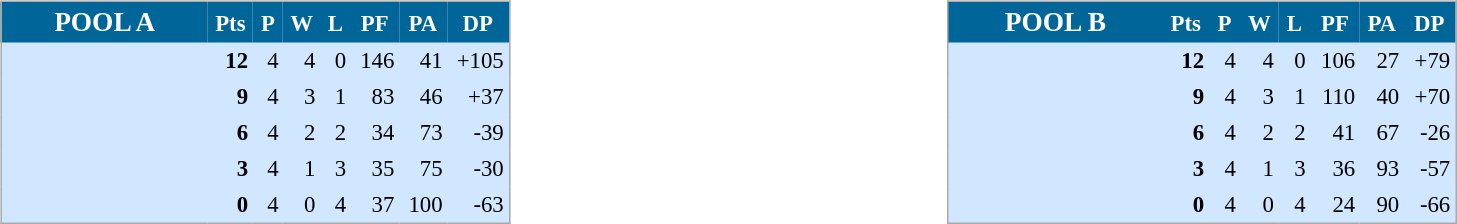<table width="100%" align=center>
<tr>
<td valign="top" width="50%"><br><table align=center cellpadding="3" cellspacing="0" style="background: #D0E7FF; border: 1px #aaa solid; border-collapse: collapse; font-size: 95%;" width=340>
<tr bgcolor=#006699 style="color:white;">
<th width=34% style=font-size:120%><strong>POOL A</strong></th>
<th width=5%>Pts</th>
<th width=5%>P</th>
<th width=5%>W</th>
<th width=5%>L</th>
<th width=5%>PF</th>
<th width=5%>PA</th>
<th width=5%>DP</th>
</tr>
<tr align=right>
<td align=left></td>
<td><strong>12</strong></td>
<td>4</td>
<td>4</td>
<td>0</td>
<td>146</td>
<td>41</td>
<td>+105</td>
</tr>
<tr align=right>
<td align=left></td>
<td><strong>9</strong></td>
<td>4</td>
<td>3</td>
<td>1</td>
<td>83</td>
<td>46</td>
<td>+37</td>
</tr>
<tr align=right>
<td align=left></td>
<td><strong>6</strong></td>
<td>4</td>
<td>2</td>
<td>2</td>
<td>34</td>
<td>73</td>
<td>-39</td>
</tr>
<tr align=right>
<td align=left></td>
<td><strong>3</strong></td>
<td>4</td>
<td>1</td>
<td>3</td>
<td>35</td>
<td>75</td>
<td>-30</td>
</tr>
<tr align=right>
<td align=left></td>
<td><strong>0</strong></td>
<td>4</td>
<td>0</td>
<td>4</td>
<td>37</td>
<td>100</td>
<td>-63</td>
</tr>
</table>
</td>
<td valign="top" width="50%"><br><table align=center cellpadding="3" cellspacing="0" style="background: #D0E7FF; border: 1px #aaa solid; border-collapse: collapse; font-size:95%;" width=340>
<tr bgcolor=#006699 style="color:white;">
<th width=34% style=font-size:120%><strong>POOL B</strong></th>
<th width=5%>Pts</th>
<th width=5%>P</th>
<th width=5%>W</th>
<th width=5%>L</th>
<th width=5%>PF</th>
<th width=5%>PA</th>
<th width=5%>DP</th>
</tr>
<tr align=right>
<td align=left></td>
<td><strong>12</strong></td>
<td>4</td>
<td>4</td>
<td>0</td>
<td>106</td>
<td>27</td>
<td>+79</td>
</tr>
<tr align=right>
<td align=left></td>
<td><strong>9</strong></td>
<td>4</td>
<td>3</td>
<td>1</td>
<td>110</td>
<td>40</td>
<td>+70</td>
</tr>
<tr align=right>
<td align=left></td>
<td><strong>6</strong></td>
<td>4</td>
<td>2</td>
<td>2</td>
<td>41</td>
<td>67</td>
<td>-26</td>
</tr>
<tr align=right>
<td align=left></td>
<td><strong>3</strong></td>
<td>4</td>
<td>1</td>
<td>3</td>
<td>36</td>
<td>93</td>
<td>-57</td>
</tr>
<tr align=right>
<td align=left></td>
<td><strong>0</strong></td>
<td>4</td>
<td>0</td>
<td>4</td>
<td>24</td>
<td>90</td>
<td>-66</td>
</tr>
</table>
</td>
</tr>
</table>
